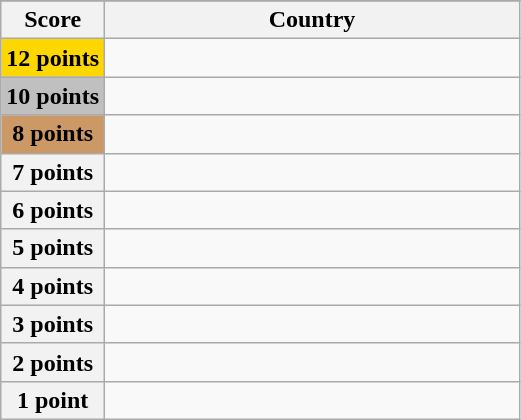<table class="wikitable">
<tr>
</tr>
<tr>
<th scope="col" width="20%">Score</th>
<th scope="col">Country</th>
</tr>
<tr>
<th scope="row" style="background:gold">12 points</th>
<td></td>
</tr>
<tr>
<th scope="row" style="background:silver">10 points</th>
<td></td>
</tr>
<tr>
<th scope="row" style="background:#CC9966">8 points</th>
<td></td>
</tr>
<tr>
<th scope="row">7 points</th>
<td></td>
</tr>
<tr>
<th scope="row">6 points</th>
<td></td>
</tr>
<tr>
<th scope="row">5 points</th>
<td></td>
</tr>
<tr>
<th scope="row">4 points</th>
<td></td>
</tr>
<tr>
<th scope="row">3 points</th>
<td></td>
</tr>
<tr>
<th scope="row">2 points</th>
<td></td>
</tr>
<tr>
<th scope="row">1 point</th>
<td></td>
</tr>
</table>
